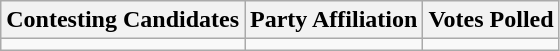<table class="wikitable sortable">
<tr>
<th>Contesting Candidates</th>
<th>Party Affiliation</th>
<th>Votes Polled</th>
</tr>
<tr>
<td></td>
<td></td>
<td></td>
</tr>
</table>
